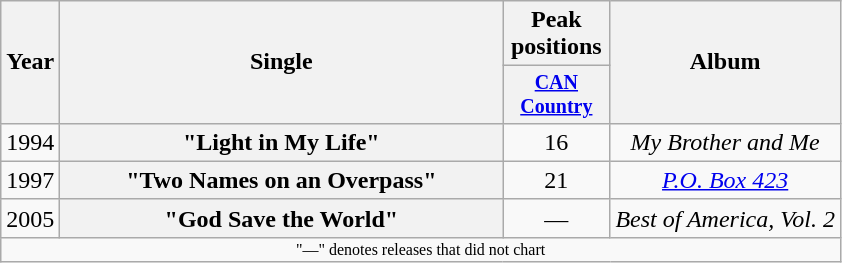<table class="wikitable plainrowheaders" style="text-align:center;">
<tr>
<th rowspan="2">Year</th>
<th rowspan="2" style="width:18em;">Single</th>
<th>Peak positions</th>
<th rowspan="2">Album</th>
</tr>
<tr style="font-size:smaller;">
<th width="65"><a href='#'>CAN Country</a><br></th>
</tr>
<tr>
<td>1994</td>
<th scope="row">"Light in My Life"<br></th>
<td>16</td>
<td><em>My Brother and Me</em></td>
</tr>
<tr>
<td>1997</td>
<th scope="row">"Two Names on an Overpass"<br></th>
<td>21</td>
<td><em><a href='#'>P.O. Box 423</a></em></td>
</tr>
<tr>
<td>2005</td>
<th scope="row">"God Save the World"<br></th>
<td>—</td>
<td><em>Best of America, Vol. 2</em></td>
</tr>
<tr>
<td colspan="4" style="font-size:8pt">"—" denotes releases that did not chart</td>
</tr>
</table>
